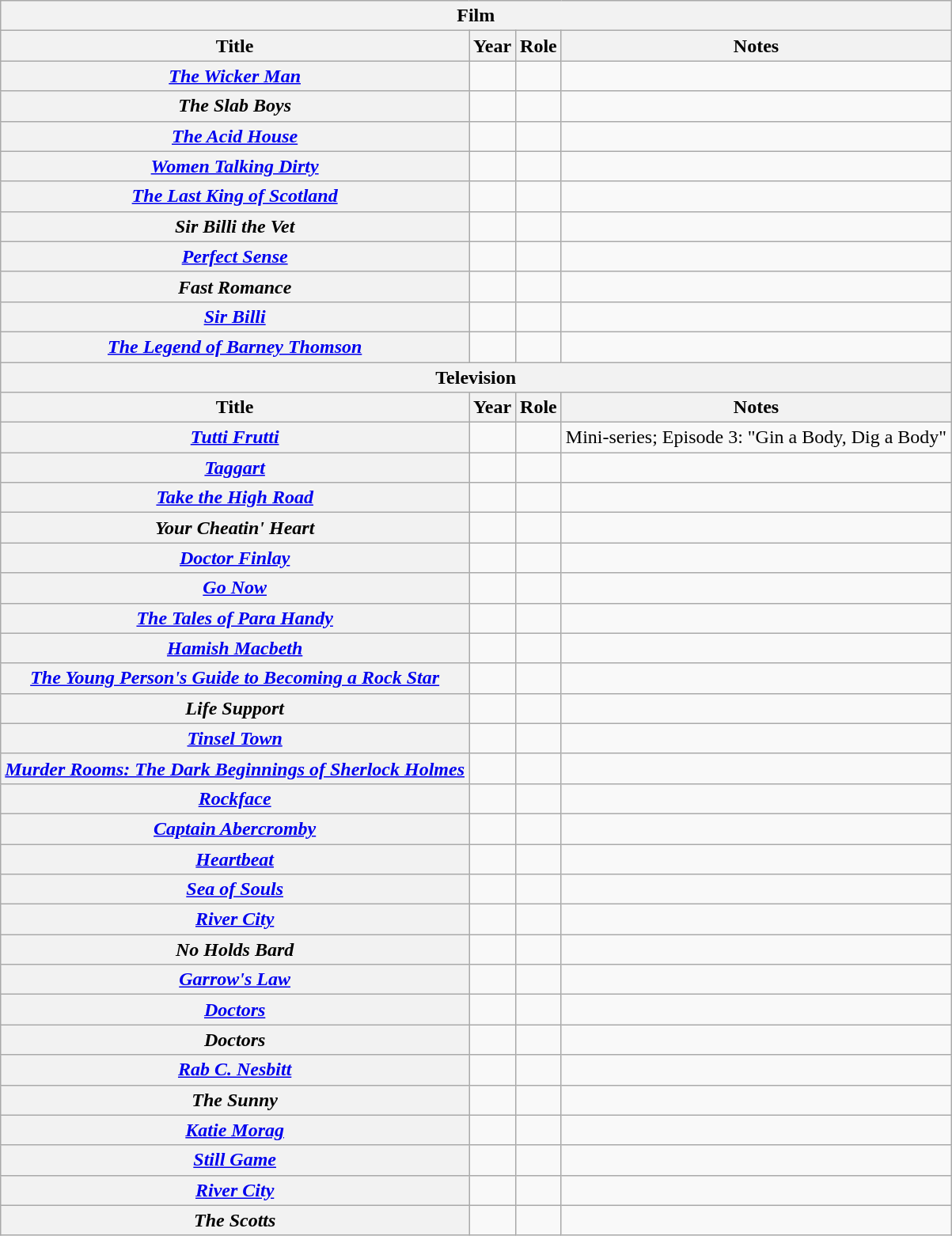<table class="wikitable plainrowheaders sortable">
<tr>
<th colspan="4" scope="col">Film</th>
</tr>
<tr>
<th scope="col">Title</th>
<th scope="col">Year</th>
<th scope="col">Role</th>
<th scope="col">Notes</th>
</tr>
<tr>
<th scope="row"><em><a href='#'>The Wicker Man</a></em></th>
<td></td>
<td></td>
<td></td>
</tr>
<tr>
<th scope="row"><em>The Slab Boys</em></th>
<td></td>
<td></td>
<td></td>
</tr>
<tr>
<th scope="row"><em><a href='#'>The Acid House</a></em></th>
<td></td>
<td></td>
<td></td>
</tr>
<tr>
<th scope="row"><em><a href='#'>Women Talking Dirty</a></em></th>
<td></td>
<td></td>
<td></td>
</tr>
<tr>
<th scope="row"><em><a href='#'>The Last King of Scotland</a></em></th>
<td></td>
<td></td>
<td></td>
</tr>
<tr>
<th scope="row"><em>Sir Billi the Vet</em></th>
<td></td>
<td></td>
<td></td>
</tr>
<tr>
<th scope="row"><em><a href='#'>Perfect Sense</a></em></th>
<td></td>
<td></td>
<td></td>
</tr>
<tr>
<th scope="row"><em>Fast Romance</em></th>
<td></td>
<td></td>
<td></td>
</tr>
<tr>
<th scope="row"><em><a href='#'>Sir Billi</a></em></th>
<td></td>
<td></td>
<td></td>
</tr>
<tr>
<th scope="row"><em><a href='#'>The Legend of Barney Thomson</a></em></th>
<td></td>
<td></td>
<td></td>
</tr>
<tr>
<th colspan="4" scope="col">Television</th>
</tr>
<tr>
<th scope="col">Title</th>
<th scope="col">Year</th>
<th scope="col">Role</th>
<th scope="col">Notes</th>
</tr>
<tr>
<th scope="row"><em><a href='#'>Tutti Frutti</a></em></th>
<td></td>
<td></td>
<td>Mini-series; Episode 3: "Gin a Body, Dig a Body"</td>
</tr>
<tr>
<th scope="row"><em><a href='#'>Taggart</a></em></th>
<td></td>
<td></td>
<td></td>
</tr>
<tr>
<th scope="row"><em><a href='#'>Take the High Road</a></em></th>
<td></td>
<td></td>
<td></td>
</tr>
<tr>
<th scope="row"><em>Your Cheatin' Heart</em></th>
<td></td>
<td></td>
<td></td>
</tr>
<tr>
<th scope="row"><em><a href='#'>Doctor Finlay</a></em></th>
<td></td>
<td></td>
<td></td>
</tr>
<tr>
<th scope="row"><em><a href='#'>Go Now</a></em></th>
<td></td>
<td></td>
<td></td>
</tr>
<tr>
<th scope="row"><em><a href='#'>The Tales of Para Handy</a></em></th>
<td></td>
<td></td>
<td></td>
</tr>
<tr>
<th scope="row"><em><a href='#'>Hamish Macbeth</a></em></th>
<td></td>
<td></td>
<td></td>
</tr>
<tr>
<th scope="row"><em><a href='#'>The Young Person's Guide to Becoming a Rock Star</a></em></th>
<td></td>
<td></td>
<td></td>
</tr>
<tr>
<th scope="row"><em>Life Support</em></th>
<td></td>
<td></td>
<td></td>
</tr>
<tr>
<th scope="row"><em><a href='#'>Tinsel Town</a></em></th>
<td></td>
<td></td>
<td></td>
</tr>
<tr>
<th scope="row"><em><a href='#'>Murder Rooms: The Dark Beginnings of Sherlock Holmes</a></em></th>
<td></td>
<td></td>
<td></td>
</tr>
<tr>
<th scope="row"><em><a href='#'>Rockface</a></em></th>
<td></td>
<td></td>
<td></td>
</tr>
<tr>
<th scope="row"><em><a href='#'>Captain Abercromby</a></em></th>
<td></td>
<td></td>
<td></td>
</tr>
<tr>
<th scope="row"><em><a href='#'>Heartbeat</a></em></th>
<td></td>
<td></td>
<td></td>
</tr>
<tr>
<th scope="row"><em><a href='#'>Sea of Souls</a></em></th>
<td></td>
<td></td>
<td></td>
</tr>
<tr>
<th scope="row"><em><a href='#'>River City</a></em></th>
<td></td>
<td></td>
<td></td>
</tr>
<tr>
<th scope="row"><em>No Holds Bard</em></th>
<td></td>
<td></td>
<td></td>
</tr>
<tr>
<th scope="row"><em><a href='#'>Garrow's Law</a></em></th>
<td></td>
<td></td>
<td></td>
</tr>
<tr>
<th scope="row"><em><a href='#'>Doctors</a></em></th>
<td></td>
<td></td>
<td></td>
</tr>
<tr>
<th scope="row"><em>Doctors</em></th>
<td></td>
<td></td>
<td></td>
</tr>
<tr>
<th scope="row"><em><a href='#'>Rab C. Nesbitt</a></em></th>
<td></td>
<td></td>
<td></td>
</tr>
<tr>
<th scope="row"><em>The Sunny</em></th>
<td></td>
<td></td>
<td></td>
</tr>
<tr>
<th scope="row"><em><a href='#'>Katie Morag</a></em></th>
<td></td>
<td></td>
<td></td>
</tr>
<tr>
<th scope="row"><em><a href='#'>Still Game</a></em></th>
<td></td>
<td></td>
<td></td>
</tr>
<tr>
<th scope="row"><em><a href='#'>River City</a></em></th>
<td></td>
<td></td>
<td></td>
</tr>
<tr>
<th scope="row"><em>The Scotts</em></th>
<td></td>
<td></td>
<td></td>
</tr>
</table>
